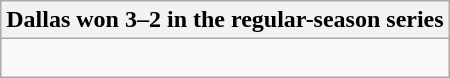<table class="wikitable collapsible collapsed">
<tr>
<th>Dallas won 3–2 in the regular-season series</th>
</tr>
<tr>
<td><br>



</td>
</tr>
</table>
